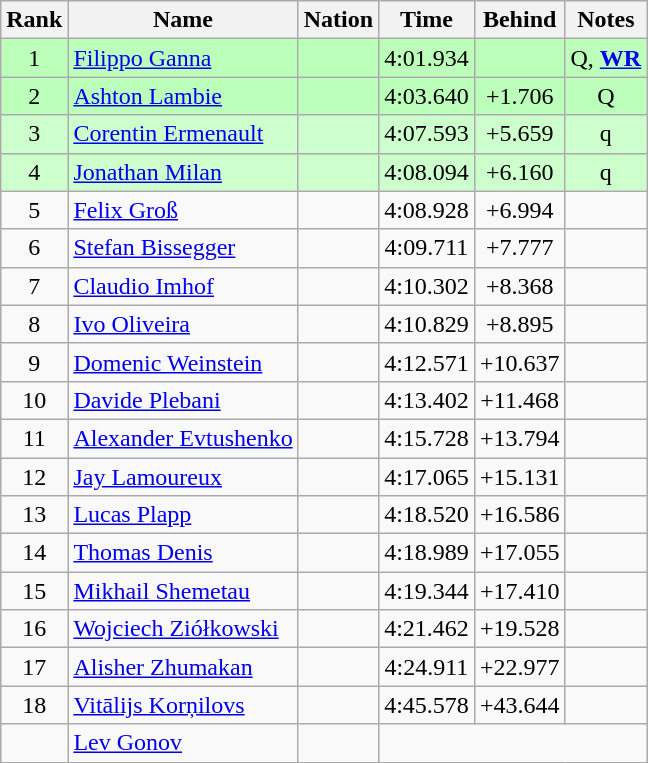<table class="wikitable sortable" style="text-align:center">
<tr>
<th>Rank</th>
<th>Name</th>
<th>Nation</th>
<th>Time</th>
<th>Behind</th>
<th>Notes</th>
</tr>
<tr bgcolor=bbffbb>
<td>1</td>
<td align=left><a href='#'>Filippo Ganna</a></td>
<td align=left></td>
<td>4:01.934</td>
<td></td>
<td>Q, <strong><a href='#'>WR</a></strong></td>
</tr>
<tr bgcolor=bbffbb>
<td>2</td>
<td align=left><a href='#'>Ashton Lambie</a></td>
<td align=left></td>
<td>4:03.640</td>
<td>+1.706</td>
<td>Q</td>
</tr>
<tr bgcolor=ccffcc>
<td>3</td>
<td align=left><a href='#'>Corentin Ermenault</a></td>
<td align=left></td>
<td>4:07.593</td>
<td>+5.659</td>
<td>q</td>
</tr>
<tr bgcolor=ccffcc>
<td>4</td>
<td align=left><a href='#'>Jonathan Milan</a></td>
<td align=left></td>
<td>4:08.094</td>
<td>+6.160</td>
<td>q</td>
</tr>
<tr>
<td>5</td>
<td align=left><a href='#'>Felix Groß</a></td>
<td align=left></td>
<td>4:08.928</td>
<td>+6.994</td>
<td></td>
</tr>
<tr>
<td>6</td>
<td align=left><a href='#'>Stefan Bissegger</a></td>
<td align=left></td>
<td>4:09.711</td>
<td>+7.777</td>
<td></td>
</tr>
<tr>
<td>7</td>
<td align=left><a href='#'>Claudio Imhof</a></td>
<td align=left></td>
<td>4:10.302</td>
<td>+8.368</td>
<td></td>
</tr>
<tr>
<td>8</td>
<td align=left><a href='#'>Ivo Oliveira</a></td>
<td align=left></td>
<td>4:10.829</td>
<td>+8.895</td>
<td></td>
</tr>
<tr>
<td>9</td>
<td align=left><a href='#'>Domenic Weinstein</a></td>
<td align=left></td>
<td>4:12.571</td>
<td>+10.637</td>
<td></td>
</tr>
<tr>
<td>10</td>
<td align=left><a href='#'>Davide Plebani</a></td>
<td align=left></td>
<td>4:13.402</td>
<td>+11.468</td>
<td></td>
</tr>
<tr>
<td>11</td>
<td align=left><a href='#'>Alexander Evtushenko</a></td>
<td align=left></td>
<td>4:15.728</td>
<td>+13.794</td>
<td></td>
</tr>
<tr>
<td>12</td>
<td align=left><a href='#'>Jay Lamoureux</a></td>
<td align=left></td>
<td>4:17.065</td>
<td>+15.131</td>
<td></td>
</tr>
<tr>
<td>13</td>
<td align=left><a href='#'>Lucas Plapp</a></td>
<td align=left></td>
<td>4:18.520</td>
<td>+16.586</td>
<td></td>
</tr>
<tr>
<td>14</td>
<td align=left><a href='#'>Thomas Denis</a></td>
<td align=left></td>
<td>4:18.989</td>
<td>+17.055</td>
<td></td>
</tr>
<tr>
<td>15</td>
<td align=left><a href='#'>Mikhail Shemetau</a></td>
<td align=left></td>
<td>4:19.344</td>
<td>+17.410</td>
<td></td>
</tr>
<tr>
<td>16</td>
<td align=left><a href='#'>Wojciech Ziółkowski</a></td>
<td align=left></td>
<td>4:21.462</td>
<td>+19.528</td>
<td></td>
</tr>
<tr>
<td>17</td>
<td align=left><a href='#'>Alisher Zhumakan</a></td>
<td align=left></td>
<td>4:24.911</td>
<td>+22.977</td>
<td></td>
</tr>
<tr>
<td>18</td>
<td align=left><a href='#'>Vitālijs Korņilovs</a></td>
<td align=left></td>
<td>4:45.578</td>
<td>+43.644</td>
<td></td>
</tr>
<tr>
<td></td>
<td align=left><a href='#'>Lev Gonov</a></td>
<td align=left></td>
<td colspan=3></td>
</tr>
</table>
